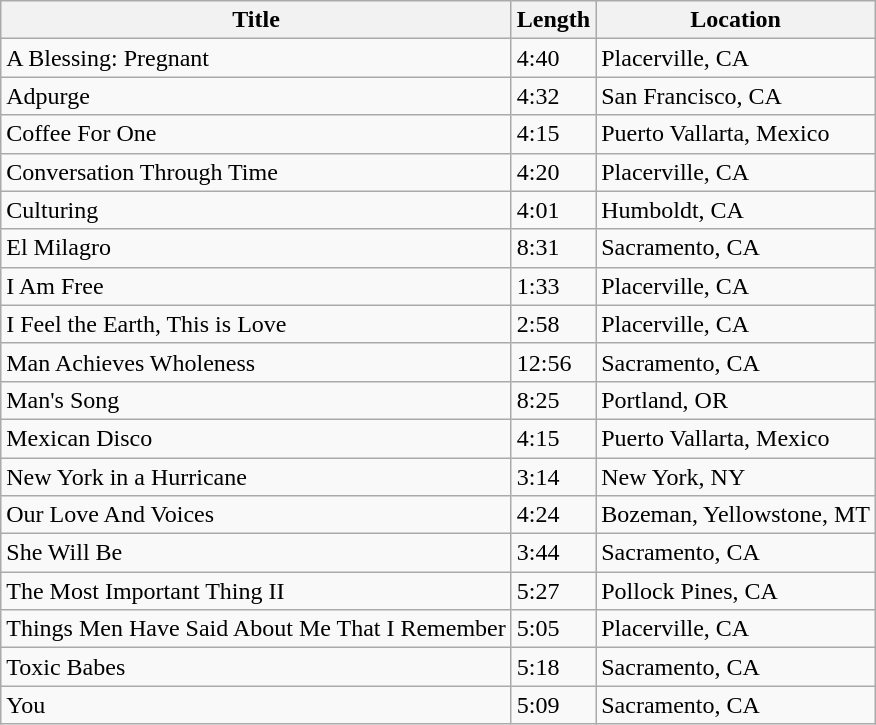<table class="wikitable">
<tr>
<th>Title</th>
<th>Length</th>
<th>Location</th>
</tr>
<tr>
<td>A Blessing: Pregnant</td>
<td>4:40</td>
<td>Placerville, CA</td>
</tr>
<tr>
<td>Adpurge</td>
<td>4:32</td>
<td>San Francisco, CA</td>
</tr>
<tr>
<td>Coffee For One</td>
<td>4:15</td>
<td>Puerto Vallarta, Mexico</td>
</tr>
<tr>
<td>Conversation Through Time</td>
<td>4:20</td>
<td>Placerville, CA</td>
</tr>
<tr>
<td>Culturing</td>
<td>4:01</td>
<td>Humboldt, CA</td>
</tr>
<tr>
<td>El Milagro</td>
<td>8:31</td>
<td>Sacramento, CA</td>
</tr>
<tr>
<td>I Am Free</td>
<td>1:33</td>
<td>Placerville, CA</td>
</tr>
<tr>
<td>I Feel the Earth, This is Love</td>
<td>2:58</td>
<td>Placerville, CA</td>
</tr>
<tr>
<td>Man Achieves Wholeness</td>
<td>12:56</td>
<td>Sacramento, CA</td>
</tr>
<tr>
<td>Man's Song</td>
<td>8:25</td>
<td>Portland, OR</td>
</tr>
<tr>
<td>Mexican Disco</td>
<td>4:15</td>
<td>Puerto Vallarta, Mexico</td>
</tr>
<tr>
<td>New York in a Hurricane</td>
<td>3:14</td>
<td>New York, NY</td>
</tr>
<tr>
<td>Our Love And Voices</td>
<td>4:24</td>
<td>Bozeman, Yellowstone, MT</td>
</tr>
<tr>
<td>She Will Be</td>
<td>3:44</td>
<td>Sacramento, CA</td>
</tr>
<tr>
<td>The Most Important Thing II</td>
<td>5:27</td>
<td>Pollock Pines, CA</td>
</tr>
<tr>
<td>Things Men Have Said About Me That I Remember</td>
<td>5:05</td>
<td>Placerville, CA</td>
</tr>
<tr>
<td>Toxic Babes</td>
<td>5:18</td>
<td>Sacramento, CA</td>
</tr>
<tr>
<td>You</td>
<td>5:09</td>
<td>Sacramento, CA</td>
</tr>
</table>
